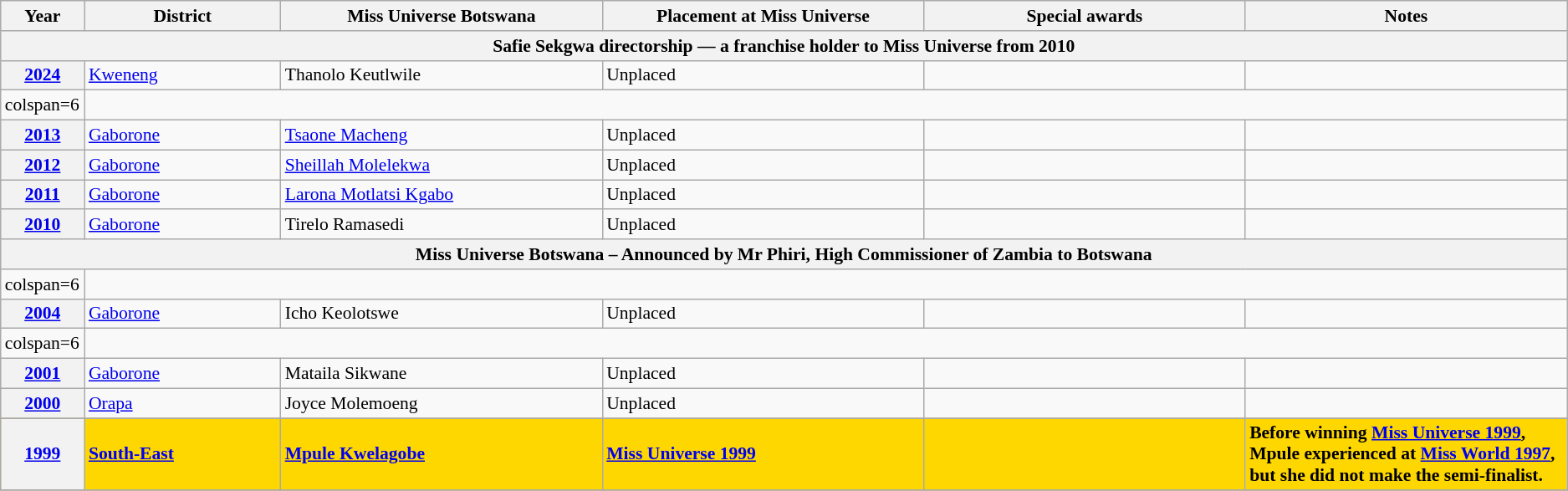<table class="wikitable " style="font-size: 90%;">
<tr>
<th width="60">Year</th>
<th width="150">District</th>
<th width="250">Miss Universe Botswana</th>
<th width="250">Placement at Miss Universe</th>
<th width="250">Special awards</th>
<th width="250">Notes</th>
</tr>
<tr>
<th colspan="6">Safie Sekgwa directorship — a franchise holder to Miss Universe from 2010</th>
</tr>
<tr>
<th><a href='#'>2024</a></th>
<td><a href='#'>Kweneng</a></td>
<td>Thanolo Keutlwile</td>
<td>Unplaced</td>
<td></td>
<td></td>
</tr>
<tr>
<td>colspan=6 </td>
</tr>
<tr>
<th><a href='#'>2013</a></th>
<td><a href='#'>Gaborone</a></td>
<td><a href='#'>Tsaone Macheng</a></td>
<td>Unplaced</td>
<td></td>
<td></td>
</tr>
<tr>
<th><a href='#'>2012</a></th>
<td><a href='#'>Gaborone</a></td>
<td><a href='#'>Sheillah Molelekwa</a></td>
<td>Unplaced</td>
<td></td>
<td></td>
</tr>
<tr>
<th><a href='#'>2011</a></th>
<td><a href='#'>Gaborone</a></td>
<td><a href='#'>Larona Motlatsi Kgabo</a></td>
<td>Unplaced</td>
<td></td>
<td></td>
</tr>
<tr>
<th><a href='#'>2010</a></th>
<td><a href='#'>Gaborone</a></td>
<td>Tirelo Ramasedi</td>
<td>Unplaced</td>
<td></td>
<td></td>
</tr>
<tr>
<th colspan="6">Miss Universe Botswana – Announced by Mr Phiri, High Commissioner of Zambia to Botswana</th>
</tr>
<tr>
<td>colspan=6 </td>
</tr>
<tr>
<th><a href='#'>2004</a></th>
<td><a href='#'>Gaborone</a></td>
<td>Icho Keolotswe</td>
<td>Unplaced</td>
<td></td>
<td></td>
</tr>
<tr>
<td>colspan=6 </td>
</tr>
<tr>
<th><a href='#'>2001</a></th>
<td><a href='#'>Gaborone</a></td>
<td>Mataila Sikwane</td>
<td>Unplaced</td>
<td></td>
<td></td>
</tr>
<tr>
<th><a href='#'>2000</a></th>
<td><a href='#'>Orapa</a></td>
<td>Joyce Molemoeng</td>
<td>Unplaced</td>
<td></td>
<td></td>
</tr>
<tr>
</tr>
<tr style="background-color:gold; font-weight: bold">
<th><a href='#'>1999</a></th>
<td><a href='#'>South-East</a></td>
<td><a href='#'>Mpule Kwelagobe</a></td>
<td><strong><a href='#'>Miss Universe 1999</a></strong></td>
<td></td>
<td>Before winning <strong><a href='#'>Miss Universe 1999</a></strong>, Mpule experienced at <a href='#'>Miss World 1997</a>, but she did not make the semi-finalist.</td>
</tr>
<tr>
</tr>
</table>
